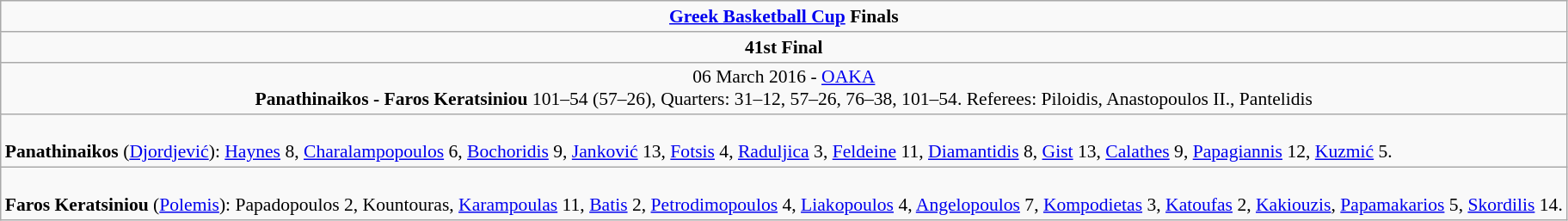<table class="wikitable" style="font-size:90%;">
<tr>
<td align="center"><strong> <a href='#'>Greek Basketball Cup</a> Finals</strong></td>
</tr>
<tr>
<td align="center"><strong> 41st Final </strong></td>
</tr>
<tr>
<td align="center">06 March 2016 - <a href='#'>OAKA</a><br><strong>Panathinaikos - Faros Keratsiniou</strong> 101–54 (57–26), Quarters: 31–12, 57–26, 76–38, 101–54. 
Referees: Piloidis, Anastopoulos II., Pantelidis</td>
</tr>
<tr>
<td><br><strong>Panathinaikos</strong> (<a href='#'>Djordjević</a>): <a href='#'>Haynes</a> 8, <a href='#'>Charalampopoulos</a> 6, <a href='#'>Bochoridis</a> 9, <a href='#'>Janković</a> 13, <a href='#'>Fotsis</a> 4, <a href='#'>Raduljica</a> 3, <a href='#'>Feldeine</a> 11, <a href='#'>Diamantidis</a> 8, <a href='#'>Gist</a> 13, <a href='#'>Calathes</a> 9, <a href='#'>Papagiannis</a> 12, <a href='#'>Kuzmić</a> 5.</td>
</tr>
<tr>
<td><br><strong>Faros Keratsiniou</strong> (<a href='#'>Polemis</a>): Papadopoulos 2, Kountouras, <a href='#'>Karampoulas</a> 11, <a href='#'>Batis</a> 2, <a href='#'>Petrodimopoulos</a> 4, <a href='#'>Liakopoulos</a> 4, <a href='#'>Angelopoulos</a> 7, <a href='#'>Kompodietas</a> 3, <a href='#'>Katoufas</a> 2, <a href='#'>Kakiouzis</a>, <a href='#'>Papamakarios</a> 5, <a href='#'>Skordilis</a> 14.</td>
</tr>
</table>
